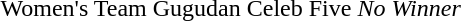<table>
<tr>
<td>Women's Team</td>
<td>Gugudan</td>
<td>Celeb Five</td>
<td><em>No Winner</em></td>
</tr>
</table>
